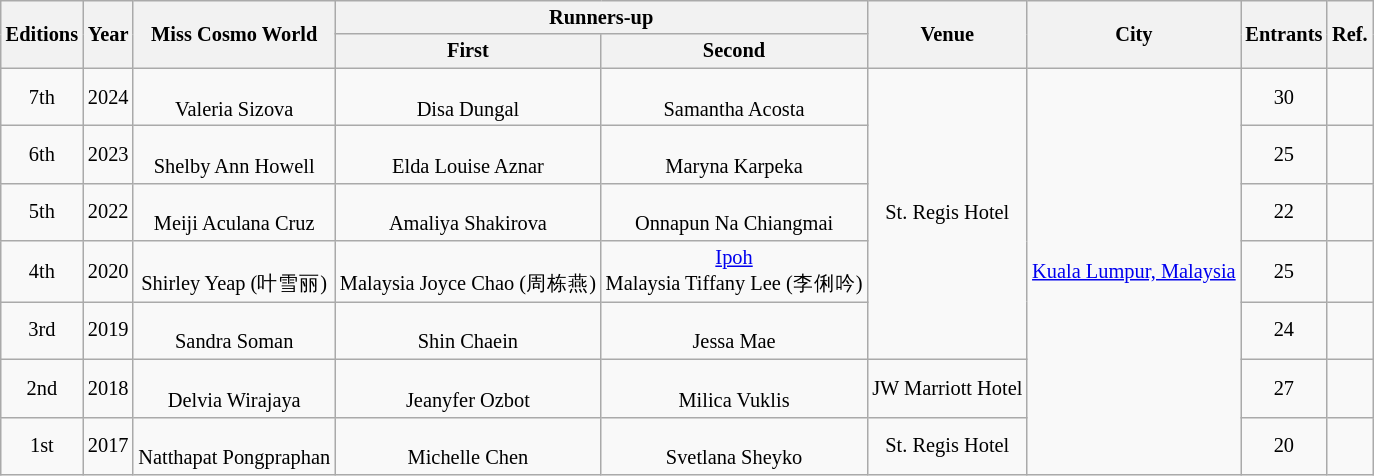<table class="wikitable sortable" style="font-size: 85%; text-align:center">
<tr>
<th rowspan="2">Editions</th>
<th rowspan="2">Year</th>
<th rowspan="2">Miss Cosmo World</th>
<th colspan="2">Runners-up</th>
<th rowspan="2">Venue</th>
<th rowspan="2">City</th>
<th rowspan="2">Entrants</th>
<th rowspan="2">Ref.</th>
</tr>
<tr>
<th>First</th>
<th>Second</th>
</tr>
<tr>
<td>7th</td>
<td>2024</td>
<td><br>Valeria Sizova</td>
<td><br>Disa Dungal</td>
<td><br>Samantha Acosta</td>
<td rowspan="5">St. Regis Hotel</td>
<td rowspan="7"><a href='#'>Kuala Lumpur, Malaysia</a></td>
<td>30</td>
<td></td>
</tr>
<tr>
<td>6th</td>
<td>2023</td>
<td><br>Shelby Ann Howell</td>
<td><br>Elda Louise Aznar</td>
<td><br>Maryna Karpeka</td>
<td>25</td>
<td></td>
</tr>
<tr>
<td>5th</td>
<td>2022</td>
<td><br>Meiji Aculana Cruz</td>
<td><br>Amaliya Shakirova</td>
<td><br>Onnapun Na Chiangmai</td>
<td>22</td>
<td></td>
</tr>
<tr>
<td>4th</td>
<td>2020</td>
<td><br>Shirley Yeap (叶雪丽)</td>
<td><br>Malaysia Joyce Chao (周栋燕)</td>
<td> <a href='#'>Ipoh</a><br>Malaysia Tiffany Lee (李俐吟)</td>
<td>25</td>
<td></td>
</tr>
<tr>
<td>3rd</td>
<td>2019</td>
<td><br>Sandra Soman</td>
<td><br>Shin Chaein</td>
<td><br>Jessa Mae</td>
<td>24</td>
<td></td>
</tr>
<tr>
<td>2nd</td>
<td>2018</td>
<td><br>Delvia Wirajaya</td>
<td><br>Jeanyfer Ozbot</td>
<td><br>Milica Vuklis</td>
<td>JW Marriott Hotel</td>
<td>27</td>
<td></td>
</tr>
<tr>
<td>1st</td>
<td>2017</td>
<td><br>Natthapat Pongpraphan</td>
<td><br>Michelle Chen</td>
<td><br>Svetlana Sheyko</td>
<td>St. Regis Hotel</td>
<td>20</td>
<td></td>
</tr>
</table>
